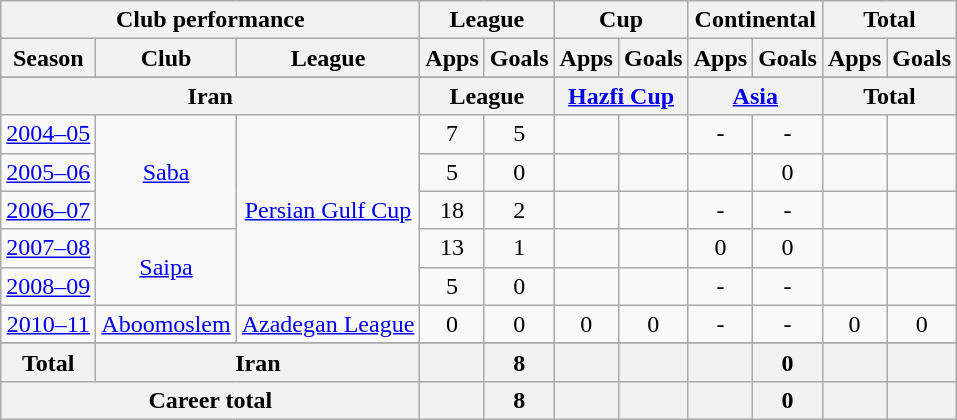<table class="wikitable" style="text-align:center">
<tr>
<th colspan=3>Club performance</th>
<th colspan=2>League</th>
<th colspan=2>Cup</th>
<th colspan=2>Continental</th>
<th colspan=2>Total</th>
</tr>
<tr>
<th>Season</th>
<th>Club</th>
<th>League</th>
<th>Apps</th>
<th>Goals</th>
<th>Apps</th>
<th>Goals</th>
<th>Apps</th>
<th>Goals</th>
<th>Apps</th>
<th>Goals</th>
</tr>
<tr>
</tr>
<tr>
<th colspan=3>Iran</th>
<th colspan=2>League</th>
<th colspan=2><a href='#'>Hazfi Cup</a></th>
<th colspan=2><a href='#'>Asia</a></th>
<th colspan=2>Total</th>
</tr>
<tr>
<td><a href='#'>2004–05</a></td>
<td rowspan=3><a href='#'>Saba</a></td>
<td rowspan=5><a href='#'>Persian Gulf Cup</a></td>
<td>7</td>
<td>5</td>
<td></td>
<td></td>
<td>-</td>
<td>-</td>
<td></td>
<td></td>
</tr>
<tr>
<td><a href='#'>2005–06</a></td>
<td>5</td>
<td>0</td>
<td></td>
<td></td>
<td></td>
<td>0</td>
<td></td>
<td></td>
</tr>
<tr>
<td><a href='#'>2006–07</a></td>
<td>18</td>
<td>2</td>
<td></td>
<td></td>
<td>-</td>
<td>-</td>
<td></td>
<td></td>
</tr>
<tr>
<td><a href='#'>2007–08</a></td>
<td rowspan=2><a href='#'>Saipa</a></td>
<td>13</td>
<td>1</td>
<td></td>
<td></td>
<td>0</td>
<td>0</td>
<td></td>
<td></td>
</tr>
<tr>
<td><a href='#'>2008–09</a></td>
<td>5</td>
<td>0</td>
<td></td>
<td></td>
<td>-</td>
<td>-</td>
<td></td>
<td></td>
</tr>
<tr>
<td><a href='#'>2010–11</a></td>
<td rowspan=1><a href='#'>Aboomoslem</a></td>
<td rowspan=1><a href='#'>Azadegan League</a></td>
<td>0</td>
<td>0</td>
<td>0</td>
<td>0</td>
<td>-</td>
<td>-</td>
<td>0</td>
<td>0</td>
</tr>
<tr>
</tr>
<tr>
<th rowspan=1>Total</th>
<th colspan=2>Iran</th>
<th></th>
<th>8</th>
<th></th>
<th></th>
<th></th>
<th>0</th>
<th></th>
<th></th>
</tr>
<tr>
<th colspan=3>Career total</th>
<th></th>
<th>8</th>
<th></th>
<th></th>
<th></th>
<th>0</th>
<th></th>
<th></th>
</tr>
</table>
